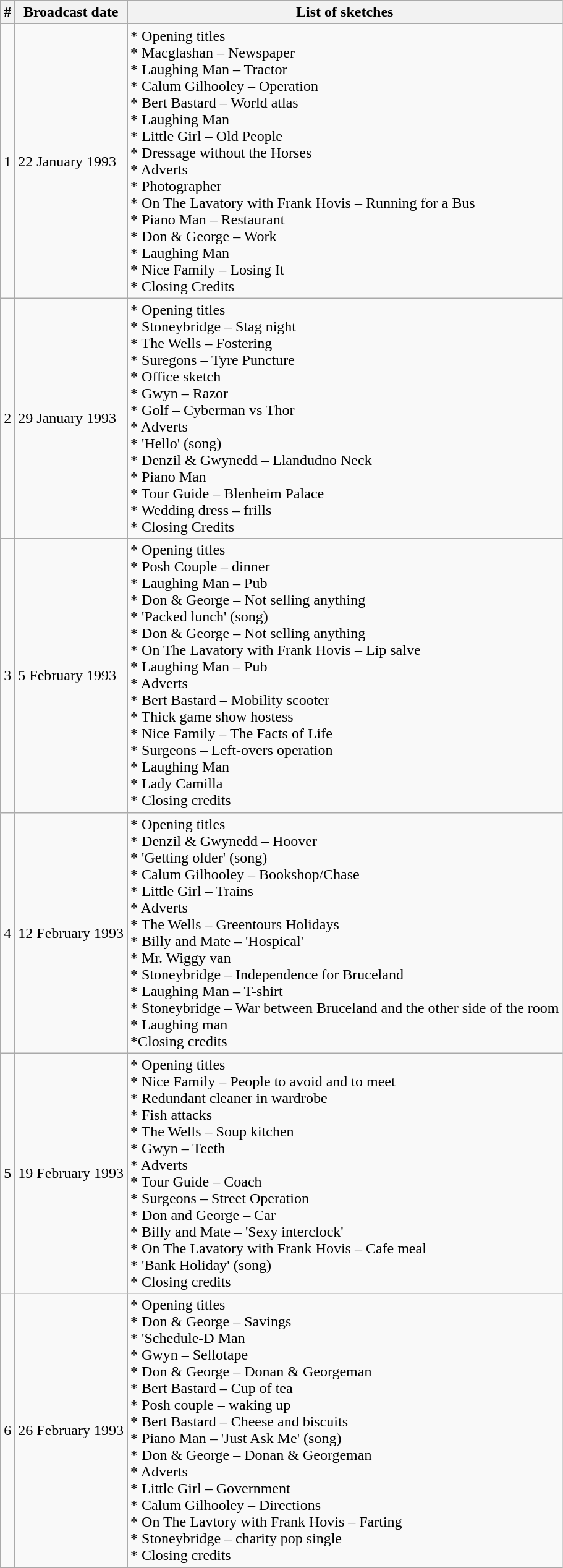<table class="wikitable">
<tr>
<th>#</th>
<th>Broadcast date</th>
<th>List of sketches</th>
</tr>
<tr>
<td>1</td>
<td>22 January 1993</td>
<td>* Opening titles<br>* Macglashan – Newspaper<br>* Laughing Man – Tractor<br>* Calum Gilhooley – Operation<br>* Bert Bastard – World atlas<br>* Laughing Man<br>* Little Girl – Old People<br>* Dressage without the Horses<br>* Adverts<br>* Photographer<br>* On The Lavatory with Frank Hovis – Running for a Bus<br>* Piano Man – Restaurant<br>* Don & George – Work<br>* Laughing Man<br>* Nice Family – Losing It<br>* Closing Credits</td>
</tr>
<tr>
<td>2</td>
<td>29 January 1993</td>
<td>* Opening titles<br>* Stoneybridge – Stag night<br>* The Wells – Fostering<br>* Suregons – Tyre Puncture<br>* Office sketch<br>* Gwyn – Razor<br>* Golf – Cyberman vs Thor<br>* Adverts<br>* 'Hello' (song)<br>* Denzil & Gwynedd – Llandudno Neck<br>* Piano Man<br>* Tour Guide – Blenheim Palace<br>* Wedding dress – frills<br>* Closing Credits</td>
</tr>
<tr>
<td>3</td>
<td>5 February 1993</td>
<td>* Opening titles<br>* Posh Couple – dinner<br>* Laughing Man – Pub<br>* Don & George – Not selling anything<br>* 'Packed lunch' (song)<br>* Don & George – Not selling anything<br>* On The Lavatory with Frank Hovis – Lip salve<br>* Laughing Man – Pub<br>* Adverts<br>* Bert Bastard – Mobility scooter<br>* Thick game show hostess<br>* Nice Family – The Facts of Life<br>* Surgeons – Left-overs operation<br>* Laughing Man<br>* Lady Camilla<br>* Closing credits</td>
</tr>
<tr>
<td>4</td>
<td>12 February 1993</td>
<td>* Opening titles<br>* Denzil & Gwynedd – Hoover<br>* 'Getting older' (song)<br>* Calum Gilhooley – Bookshop/Chase<br>* Little Girl – Trains<br>* Adverts<br>* The Wells – Greentours Holidays<br>* Billy and Mate – 'Hospical'<br>* Mr. Wiggy van<br>* Stoneybridge – Independence for Bruceland<br>* Laughing Man – T-shirt<br>* Stoneybridge – War between Bruceland and the other side of the room<br>* Laughing man<br>*Closing credits</td>
</tr>
<tr>
<td>5</td>
<td>19 February 1993</td>
<td>* Opening titles<br>* Nice Family – People to avoid and to meet<br>* Redundant cleaner in wardrobe<br>* Fish attacks<br>* The Wells – Soup kitchen<br>* Gwyn – Teeth<br>* Adverts<br>* Tour Guide – Coach<br>* Surgeons – Street Operation<br>* Don and George – Car<br>* Billy and Mate – 'Sexy interclock'<br>* On The Lavatory with Frank Hovis – Cafe meal<br>* 'Bank Holiday' (song)<br>* Closing credits</td>
</tr>
<tr>
<td>6</td>
<td>26 February 1993</td>
<td>* Opening titles<br>* Don & George – Savings<br>* 'Schedule-D Man<br>* Gwyn – Sellotape<br>* Don & George – Donan & Georgeman<br>* Bert Bastard – Cup of tea<br>* Posh couple – waking up<br>* Bert Bastard – Cheese and biscuits<br>* Piano Man – 'Just Ask Me' (song)<br>* Don & George – Donan & Georgeman<br>* Adverts<br>* Little Girl – Government<br>* Calum Gilhooley – Directions<br>* On The Lavtory with Frank Hovis – Farting<br>* Stoneybridge – charity pop single<br>* Closing credits</td>
</tr>
</table>
